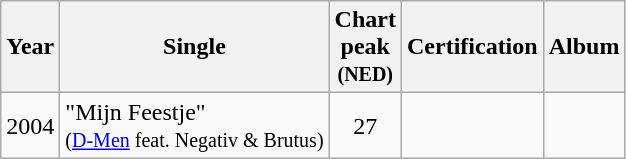<table class="wikitable">
<tr>
<th>Year</th>
<th>Single</th>
<th>Chart <br>peak<br><small>(NED)<br></small></th>
<th>Certification</th>
<th>Album</th>
</tr>
<tr>
<td>2004</td>
<td>"Mijn Feestje" <br><small>(<a href='#'>D-Men</a> feat. Negativ & Brutus)</small></td>
<td style="text-align:center;">27</td>
<td style="text-align:center;"></td>
<td style="text-align:center;"></td>
</tr>
</table>
